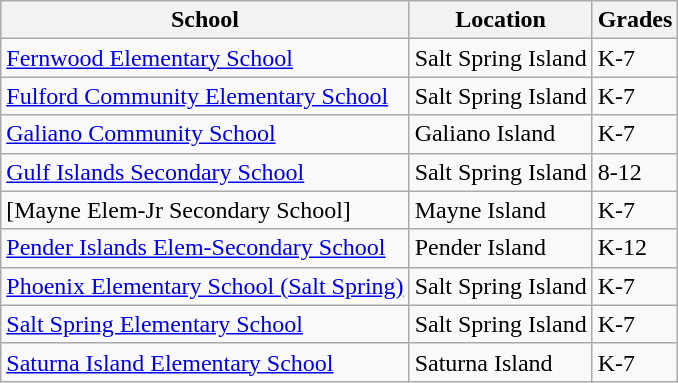<table class="wikitable">
<tr>
<th>School</th>
<th>Location</th>
<th>Grades</th>
</tr>
<tr>
<td><a href='#'>Fernwood Elementary School</a></td>
<td>Salt Spring Island</td>
<td>K-7</td>
</tr>
<tr>
<td><a href='#'>Fulford Community Elementary School</a></td>
<td>Salt Spring Island</td>
<td>K-7</td>
</tr>
<tr>
<td><a href='#'>Galiano Community School</a></td>
<td>Galiano Island</td>
<td>K-7</td>
</tr>
<tr>
<td><a href='#'>Gulf Islands Secondary School</a></td>
<td>Salt Spring Island</td>
<td>8-12</td>
</tr>
<tr>
<td>[Mayne Elem-Jr Secondary School]</td>
<td>Mayne Island</td>
<td>K-7</td>
</tr>
<tr>
<td><a href='#'>Pender Islands Elem-Secondary School</a></td>
<td>Pender Island</td>
<td>K-12</td>
</tr>
<tr>
<td><a href='#'>Phoenix Elementary School (Salt Spring)</a></td>
<td>Salt Spring Island</td>
<td>K-7</td>
</tr>
<tr>
<td><a href='#'>Salt Spring Elementary School</a></td>
<td>Salt Spring Island</td>
<td>K-7</td>
</tr>
<tr>
<td><a href='#'>Saturna Island Elementary School</a></td>
<td>Saturna Island</td>
<td>K-7</td>
</tr>
</table>
